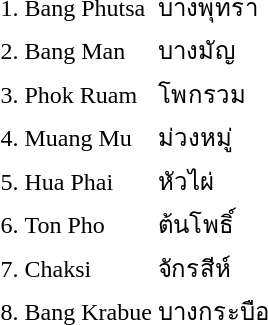<table>
<tr>
<td>1.</td>
<td>Bang Phutsa</td>
<td>บางพุทรา</td>
<td></td>
</tr>
<tr>
<td>2.</td>
<td>Bang Man</td>
<td>บางมัญ</td>
<td></td>
</tr>
<tr>
<td>3.</td>
<td>Phok Ruam</td>
<td>โพกรวม</td>
<td></td>
</tr>
<tr>
<td>4.</td>
<td>Muang Mu</td>
<td>ม่วงหมู่</td>
<td></td>
</tr>
<tr>
<td>5.</td>
<td>Hua Phai</td>
<td>หัวไผ่</td>
<td></td>
</tr>
<tr>
<td>6.</td>
<td>Ton Pho</td>
<td>ต้นโพธิ์</td>
<td></td>
</tr>
<tr>
<td>7.</td>
<td>Chaksi</td>
<td>จักรสีห์</td>
<td></td>
</tr>
<tr>
<td>8.</td>
<td>Bang Krabue</td>
<td>บางกระบือ</td>
<td></td>
</tr>
</table>
